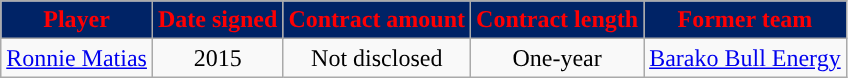<table class="wikitable sortable sortable"; style="text-align: center">
<tr>
<th style="background:#002366; color:#FE0003; ">Player</th>
<th style="background:#002366; color:#FE0003; ">Date signed</th>
<th style="background:#002366; color:#FE0003; ">Contract amount</th>
<th style="background:#002366; color:#FE0003; ">Contract length</th>
<th style="background:#002366; color:#FE0003; ">Former team</th>
</tr>
<tr>
<td align="center"><a href='#'>Ronnie Matias</a></td>
<td align="center">2015</td>
<td align="center">Not disclosed</td>
<td align="center">One-year</td>
<td align="center"><a href='#'>Barako Bull Energy</a></td>
</tr>
</table>
